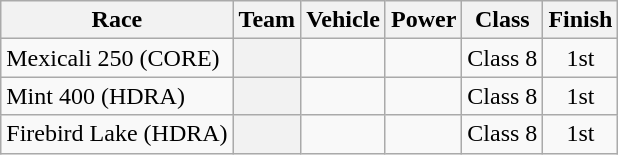<table class="wikitable">
<tr>
<th>Race</th>
<th>Team</th>
<th>Vehicle</th>
<th>Power</th>
<th>Class</th>
<th>Finish</th>
</tr>
<tr>
<td>Mexicali 250 (CORE)</td>
<th></th>
<td></td>
<td></td>
<td align=center>Class 8</td>
<td align=center>1st</td>
</tr>
<tr>
<td>Mint 400 (HDRA)</td>
<th></th>
<td></td>
<td></td>
<td align=center>Class 8</td>
<td align=center>1st</td>
</tr>
<tr>
<td>Firebird Lake (HDRA)</td>
<th></th>
<td></td>
<td></td>
<td align=center>Class 8</td>
<td align=center>1st</td>
</tr>
</table>
